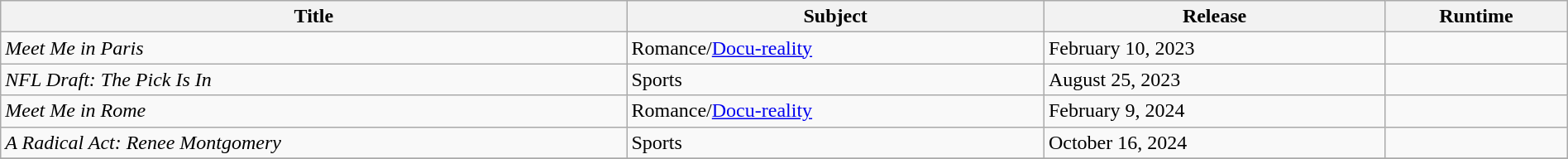<table class="wikitable sortable" style="width:100%;">
<tr>
<th>Title</th>
<th>Subject</th>
<th>Release</th>
<th>Runtime</th>
</tr>
<tr>
<td><em>Meet Me in Paris</em></td>
<td>Romance/<a href='#'>Docu-reality</a></td>
<td>February 10, 2023</td>
<td></td>
</tr>
<tr>
<td><em>NFL Draft: The Pick Is In</em></td>
<td>Sports</td>
<td>August 25, 2023</td>
<td></td>
</tr>
<tr>
<td><em>Meet Me in Rome</em></td>
<td>Romance/<a href='#'>Docu-reality</a></td>
<td>February 9, 2024</td>
<td></td>
</tr>
<tr>
<td><em>A Radical Act: Renee Montgomery</em></td>
<td>Sports</td>
<td>October 16, 2024</td>
<td></td>
</tr>
<tr>
</tr>
</table>
